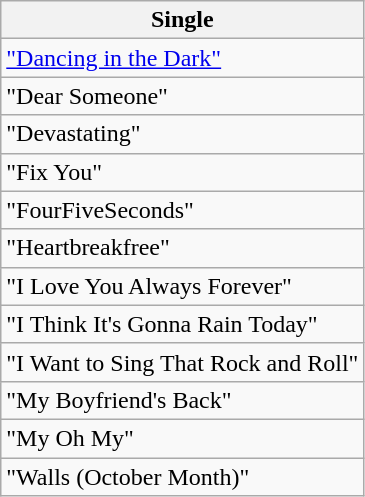<table class="wikitable">
<tr>
<th>Single</th>
</tr>
<tr>
<td><a href='#'>"Dancing in the Dark"</a></td>
</tr>
<tr>
<td>"Dear Someone"</td>
</tr>
<tr>
<td>"Devastating"</td>
</tr>
<tr>
<td>"Fix You"</td>
</tr>
<tr>
<td>"FourFiveSeconds"</td>
</tr>
<tr>
<td>"Heartbreakfree"</td>
</tr>
<tr>
<td>"I Love You Always Forever"</td>
</tr>
<tr>
<td>"I Think It's Gonna Rain Today"</td>
</tr>
<tr>
<td>"I Want to Sing That Rock and Roll"</td>
</tr>
<tr>
<td>"My Boyfriend's Back"</td>
</tr>
<tr>
<td>"My Oh My"</td>
</tr>
<tr>
<td>"Walls (October Month)"</td>
</tr>
</table>
